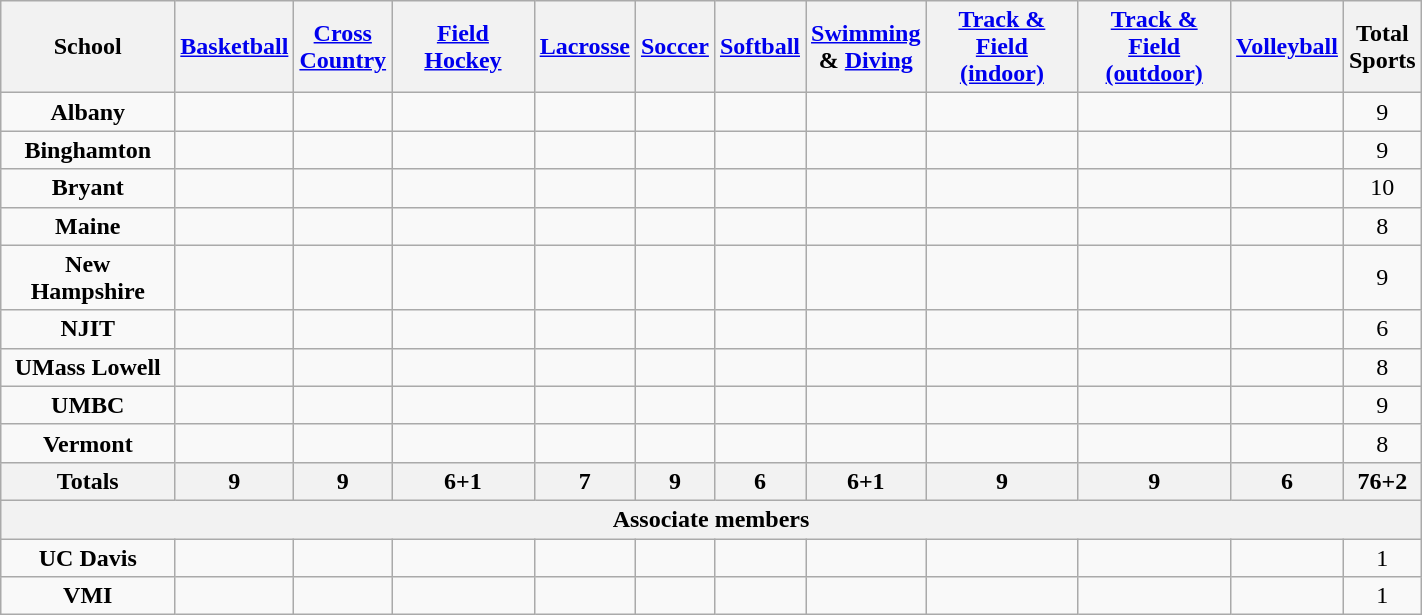<table class="wikitable sortable" style="text-align:center; width:75%">
<tr style="text-align:center">
<th>School</th>
<th><a href='#'>Basketball</a></th>
<th><a href='#'>Cross <br> Country</a></th>
<th><a href='#'>Field Hockey</a></th>
<th><a href='#'>Lacrosse</a></th>
<th><a href='#'>Soccer</a></th>
<th><a href='#'>Softball</a></th>
<th><a href='#'>Swimming</a> <br> & <a href='#'>Diving</a></th>
<th><a href='#'>Track & Field<br>(indoor)</a></th>
<th><a href='#'>Track & Field <br> (outdoor)</a></th>
<th><a href='#'>Volleyball</a></th>
<th>Total<br>Sports</th>
</tr>
<tr style="text-align:center">
<td><strong>Albany</strong></td>
<td></td>
<td></td>
<td></td>
<td></td>
<td></td>
<td></td>
<td></td>
<td></td>
<td></td>
<td></td>
<td>9</td>
</tr>
<tr style="text-align:center">
<td><strong>Binghamton</strong></td>
<td></td>
<td></td>
<td></td>
<td></td>
<td></td>
<td></td>
<td></td>
<td></td>
<td></td>
<td></td>
<td>9</td>
</tr>
<tr style="text-align:center">
<td><strong>Bryant</strong></td>
<td></td>
<td></td>
<td></td>
<td></td>
<td></td>
<td></td>
<td></td>
<td></td>
<td></td>
<td></td>
<td>10</td>
</tr>
<tr style="text-align:center">
<td><strong>Maine</strong></td>
<td></td>
<td></td>
<td></td>
<td></td>
<td></td>
<td></td>
<td></td>
<td></td>
<td></td>
<td></td>
<td>8</td>
</tr>
<tr style="text-align:center">
<td><strong>New Hampshire</strong></td>
<td></td>
<td></td>
<td></td>
<td></td>
<td></td>
<td></td>
<td></td>
<td></td>
<td></td>
<td></td>
<td>9</td>
</tr>
<tr style="text-align:center">
<td><strong>NJIT</strong></td>
<td></td>
<td></td>
<td></td>
<td></td>
<td></td>
<td></td>
<td></td>
<td></td>
<td></td>
<td></td>
<td>6</td>
</tr>
<tr style="text-align:center">
<td><strong>UMass Lowell</strong></td>
<td></td>
<td></td>
<td></td>
<td></td>
<td></td>
<td></td>
<td></td>
<td></td>
<td></td>
<td></td>
<td>8</td>
</tr>
<tr style="text-align:center">
<td><strong>UMBC</strong></td>
<td></td>
<td></td>
<td></td>
<td></td>
<td></td>
<td></td>
<td></td>
<td></td>
<td></td>
<td></td>
<td>9</td>
</tr>
<tr style="text-align:center">
<td><strong>Vermont</strong></td>
<td></td>
<td></td>
<td></td>
<td></td>
<td></td>
<td></td>
<td></td>
<td></td>
<td></td>
<td></td>
<td>8</td>
</tr>
<tr style="text-align:center">
<th>Totals</th>
<th>9</th>
<th>9</th>
<th>6+1</th>
<th>7</th>
<th>9</th>
<th>6</th>
<th>6+1</th>
<th>9</th>
<th>9</th>
<th>6</th>
<th>76+2</th>
</tr>
<tr>
<th colspan=12>Associate members</th>
</tr>
<tr style="text-align:center">
<td><strong>UC Davis</strong></td>
<td></td>
<td></td>
<td></td>
<td></td>
<td></td>
<td></td>
<td></td>
<td></td>
<td></td>
<td></td>
<td>1</td>
</tr>
<tr style="text-align:center">
<td><strong>VMI</strong></td>
<td></td>
<td></td>
<td></td>
<td></td>
<td></td>
<td></td>
<td></td>
<td></td>
<td></td>
<td></td>
<td>1</td>
</tr>
</table>
